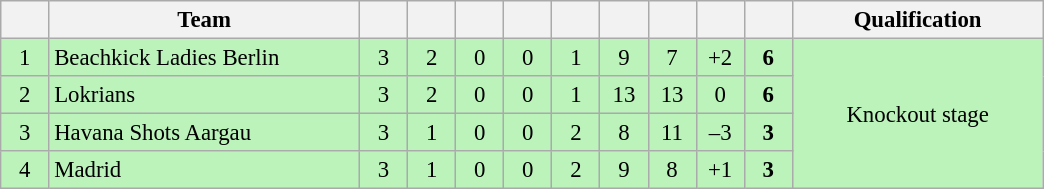<table class="wikitable" style="font-size: 95%">
<tr>
<th width="25"></th>
<th width="200">Team</th>
<th width="25"></th>
<th width="25"></th>
<th width="25"></th>
<th width="25"></th>
<th width="25"></th>
<th width="25"></th>
<th width="25"></th>
<th width="25"></th>
<th width="25"></th>
<th width="160">Qualification</th>
</tr>
<tr align=center bgcolor=#bbf3bb>
<td>1</td>
<td align=left> Beachkick Ladies Berlin</td>
<td>3</td>
<td>2</td>
<td>0</td>
<td>0</td>
<td>1</td>
<td>9</td>
<td>7</td>
<td>+2</td>
<td><strong>6</strong></td>
<td rowspan=4>Knockout stage</td>
</tr>
<tr align=center bgcolor=#bbf3bb>
<td>2</td>
<td align=left> Lokrians</td>
<td>3</td>
<td>2</td>
<td>0</td>
<td>0</td>
<td>1</td>
<td>13</td>
<td>13</td>
<td>0</td>
<td><strong>6</strong></td>
</tr>
<tr align=center bgcolor=#bbf3bb>
<td>3</td>
<td align=left> Havana Shots Aargau</td>
<td>3</td>
<td>1</td>
<td>0</td>
<td>0</td>
<td>2</td>
<td>8</td>
<td>11</td>
<td>–3</td>
<td><strong>3</strong></td>
</tr>
<tr align=center bgcolor=#bbf3bb>
<td>4</td>
<td align=left> Madrid</td>
<td>3</td>
<td>1</td>
<td>0</td>
<td>0</td>
<td>2</td>
<td>9</td>
<td>8</td>
<td>+1</td>
<td><strong>3</strong></td>
</tr>
</table>
